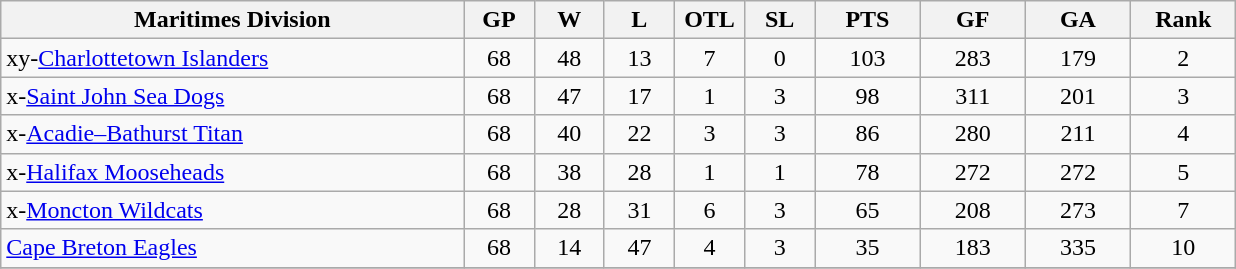<table class="wikitable" style="text-align:center">
<tr>
<th bgcolor="#DDDDFF" width="33%">Maritimes Division</th>
<th bgcolor="#DDDDFF" width="5%">GP</th>
<th bgcolor="#DDDDFF" width="5%">W</th>
<th bgcolor="#DDDDFF" width="5%">L</th>
<th bgcolor="#DDDDFF" width="5%">OTL</th>
<th bgcolor="#DDDDFF" width="5%">SL</th>
<th bgcolor="#DDDDFF" width="7.5%">PTS</th>
<th bgcolor="#DDDDFF" width="7.5%">GF</th>
<th bgcolor="#DDDDFF" width="7.5%">GA</th>
<th bgcolor="#DDDDFF" width="7.5%">Rank</th>
</tr>
<tr>
<td align=left>xy-<a href='#'>Charlottetown Islanders</a></td>
<td>68</td>
<td>48</td>
<td>13</td>
<td>7</td>
<td>0</td>
<td>103</td>
<td>283</td>
<td>179</td>
<td>2</td>
</tr>
<tr>
<td align=left>x-<a href='#'>Saint John Sea Dogs</a></td>
<td>68</td>
<td>47</td>
<td>17</td>
<td>1</td>
<td>3</td>
<td>98</td>
<td>311</td>
<td>201</td>
<td>3</td>
</tr>
<tr>
<td align=left>x-<a href='#'>Acadie–Bathurst Titan</a></td>
<td>68</td>
<td>40</td>
<td>22</td>
<td>3</td>
<td>3</td>
<td>86</td>
<td>280</td>
<td>211</td>
<td>4</td>
</tr>
<tr>
<td align=left>x-<a href='#'>Halifax Mooseheads</a></td>
<td>68</td>
<td>38</td>
<td>28</td>
<td>1</td>
<td>1</td>
<td>78</td>
<td>272</td>
<td>272</td>
<td>5</td>
</tr>
<tr>
<td align=left>x-<a href='#'>Moncton Wildcats</a></td>
<td>68</td>
<td>28</td>
<td>31</td>
<td>6</td>
<td>3</td>
<td>65</td>
<td>208</td>
<td>273</td>
<td>7</td>
</tr>
<tr>
<td align=left><a href='#'>Cape Breton Eagles</a></td>
<td>68</td>
<td>14</td>
<td>47</td>
<td>4</td>
<td>3</td>
<td>35</td>
<td>183</td>
<td>335</td>
<td>10</td>
</tr>
<tr>
</tr>
</table>
